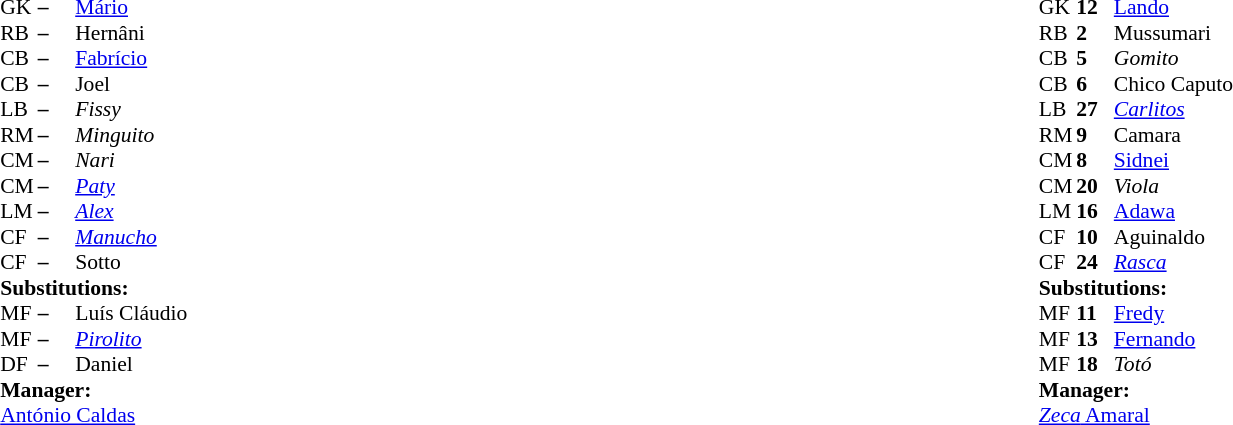<table width="100%">
<tr>
<td valign="top" width="40%"><br><table style="font-size:90%;" cellspacing="0" cellpadding="0" align="center">
<tr>
<th width="25"></th>
<th width="25"></th>
</tr>
<tr>
<td>GK</td>
<td><strong>–</strong></td>
<td> <a href='#'>Mário</a></td>
</tr>
<tr>
<td>RB</td>
<td><strong>–</strong></td>
<td> Hernâni</td>
</tr>
<tr>
<td>CB</td>
<td><strong>–</strong></td>
<td> <a href='#'>Fabrício</a></td>
</tr>
<tr>
<td>CB</td>
<td><strong>–</strong></td>
<td> Joel</td>
</tr>
<tr>
<td>LB</td>
<td><strong>–</strong></td>
<td> <em>Fissy</em></td>
</tr>
<tr>
<td>RM</td>
<td><strong>–</strong></td>
<td> <em>Minguito</em></td>
<td></td>
<td></td>
</tr>
<tr>
<td>CM</td>
<td><strong>–</strong></td>
<td> <em>Nari</em></td>
<td></td>
</tr>
<tr>
<td>CM</td>
<td><strong>–</strong></td>
<td> <em><a href='#'>Paty</a></em></td>
</tr>
<tr>
<td>LM</td>
<td><strong>–</strong></td>
<td> <em><a href='#'>Alex</a></em></td>
</tr>
<tr>
<td>CF</td>
<td><strong>–</strong></td>
<td> <em><a href='#'>Manucho</a></em></td>
<td></td>
<td></td>
</tr>
<tr>
<td>CF</td>
<td><strong>–</strong></td>
<td> Sotto</td>
<td></td>
<td></td>
</tr>
<tr>
<td colspan=3><strong>Substitutions:</strong></td>
</tr>
<tr>
<td>MF</td>
<td><strong>–</strong></td>
<td> Luís Cláudio</td>
<td></td>
<td></td>
</tr>
<tr>
<td>MF</td>
<td><strong>–</strong></td>
<td> <em><a href='#'>Pirolito</a></em></td>
<td></td>
<td></td>
</tr>
<tr>
<td>DF</td>
<td><strong>–</strong></td>
<td> Daniel</td>
<td></td>
<td></td>
</tr>
<tr>
<td colspan=3><strong>Manager:</strong></td>
</tr>
<tr>
<td colspan=3> <a href='#'>António Caldas</a></td>
</tr>
</table>
</td>
<td valign="top"></td>
<td valign="top" width="50%"><br><table style="font-size:90%;" cellspacing="0" cellpadding="0" align="center">
<tr>
<th width=25></th>
<th width=25></th>
</tr>
<tr>
<td>GK</td>
<td><strong>12</strong></td>
<td> <a href='#'>Lando</a></td>
</tr>
<tr>
<td>RB</td>
<td><strong>2</strong></td>
<td> Mussumari</td>
</tr>
<tr>
<td>CB</td>
<td><strong>5</strong></td>
<td> <em>Gomito</em></td>
</tr>
<tr>
<td>CB</td>
<td><strong>6</strong></td>
<td> Chico Caputo</td>
</tr>
<tr>
<td>LB</td>
<td><strong>27</strong></td>
<td> <em><a href='#'>Carlitos</a></em></td>
</tr>
<tr>
<td>RM</td>
<td><strong>9</strong></td>
<td> Camara</td>
</tr>
<tr>
<td>CM</td>
<td><strong>8</strong></td>
<td> <a href='#'>Sidnei</a></td>
<td></td>
<td></td>
</tr>
<tr>
<td>CM</td>
<td><strong>20</strong></td>
<td> <em>Viola</em></td>
<td></td>
<td></td>
</tr>
<tr>
<td>LM</td>
<td><strong>16</strong></td>
<td> <a href='#'>Adawa</a></td>
<td></td>
</tr>
<tr>
<td>CF</td>
<td><strong>10</strong></td>
<td> Aguinaldo</td>
<td></td>
<td></td>
</tr>
<tr>
<td>CF</td>
<td><strong>24</strong></td>
<td> <em><a href='#'>Rasca</a></em></td>
</tr>
<tr>
<td colspan=3><strong>Substitutions:</strong></td>
</tr>
<tr>
<td>MF</td>
<td><strong>11</strong></td>
<td> <a href='#'>Fredy</a></td>
<td></td>
<td></td>
</tr>
<tr>
<td>MF</td>
<td><strong>13</strong></td>
<td> <a href='#'>Fernando</a></td>
<td></td>
<td></td>
</tr>
<tr>
<td>MF</td>
<td><strong>18</strong></td>
<td> <em>Totó</em></td>
<td></td>
<td></td>
</tr>
<tr>
<td colspan=3><strong>Manager:</strong></td>
</tr>
<tr>
<td colspan=3> <a href='#'><em>Zeca</em> Amaral</a></td>
</tr>
</table>
</td>
</tr>
</table>
